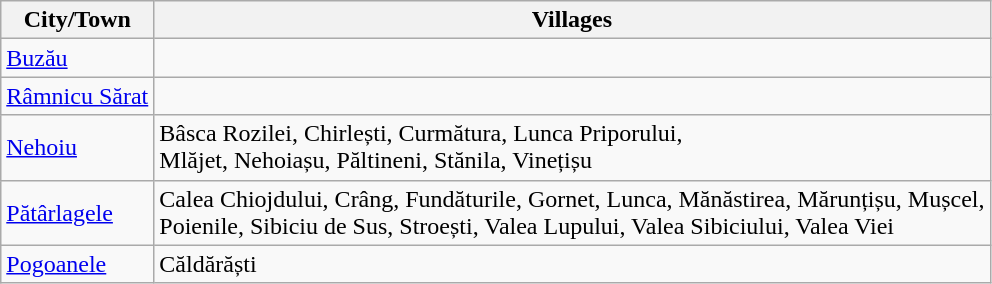<table class="wikitable">
<tr>
<th colspan=1>City/Town</th>
<th colspan=3>Villages</th>
</tr>
<tr>
<td><a href='#'>Buzău</a></td>
<td></td>
</tr>
<tr>
<td><a href='#'>Râmnicu Sărat</a></td>
<td></td>
</tr>
<tr>
<td><a href='#'>Nehoiu</a></td>
<td>Bâsca Rozilei, Chirlești, Curmătura, Lunca Priporului,<br> Mlăjet, Nehoiașu, Păltineni, Stănila, Vinețișu</td>
</tr>
<tr>
<td><a href='#'>Pătârlagele</a></td>
<td>Calea Chiojdului, Crâng, Fundăturile, Gornet, Lunca, Mănăstirea, Mărunțișu, Mușcel,<br> Poienile, Sibiciu de Sus, Stroești, Valea Lupului, Valea Sibiciului, Valea Viei</td>
</tr>
<tr>
<td><a href='#'>Pogoanele</a></td>
<td>Căldărăști</td>
</tr>
</table>
